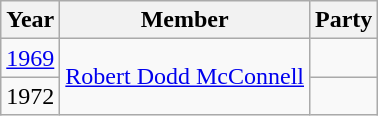<table class="wikitable">
<tr>
<th>Year</th>
<th>Member</th>
<th colspan=2>Party</th>
</tr>
<tr>
<td><a href='#'>1969</a></td>
<td rowspan="2"><a href='#'>Robert Dodd McConnell</a></td>
<td></td>
</tr>
<tr>
<td>1972</td>
<td></td>
</tr>
</table>
